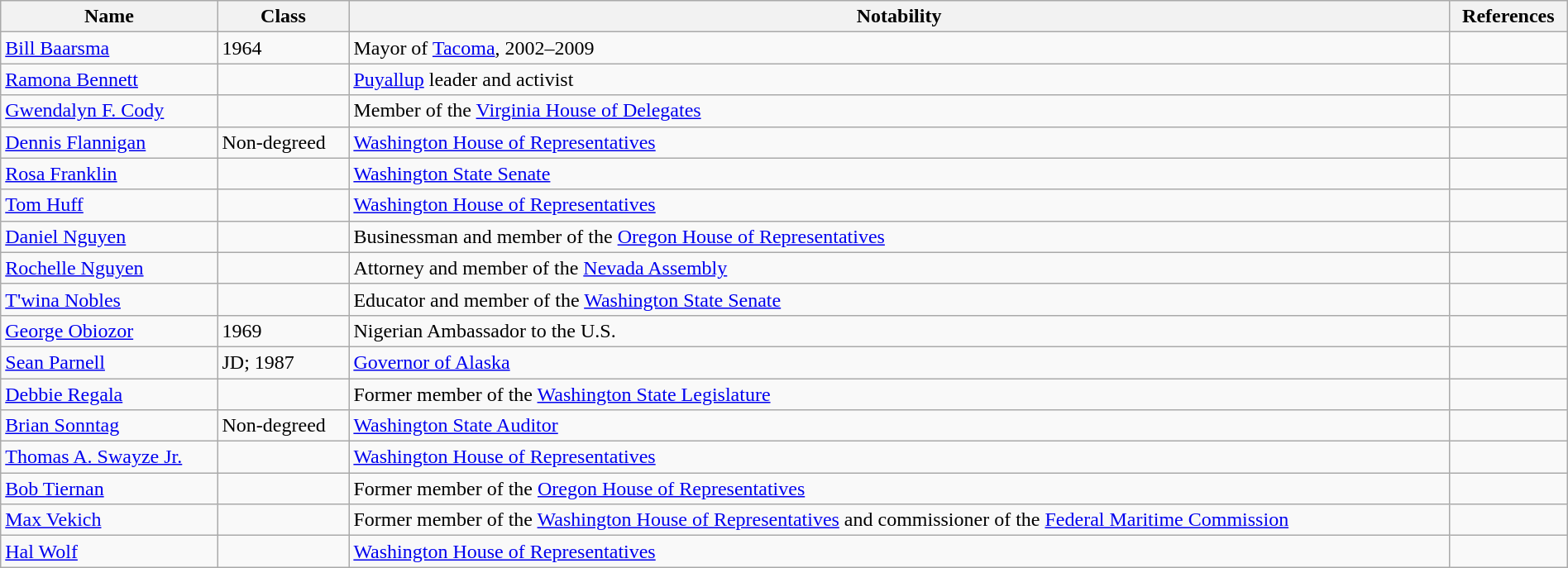<table class="sortable wikitable" style="width:100%;">
<tr>
<th>Name</th>
<th>Class</th>
<th>Notability</th>
<th>References</th>
</tr>
<tr>
<td><a href='#'>Bill Baarsma</a></td>
<td>1964</td>
<td>Mayor of <a href='#'>Tacoma</a>, 2002–2009</td>
<td></td>
</tr>
<tr>
<td><a href='#'>Ramona Bennett</a></td>
<td></td>
<td><a href='#'>Puyallup</a> leader and activist</td>
<td></td>
</tr>
<tr>
<td><a href='#'>Gwendalyn F. Cody</a></td>
<td></td>
<td>Member of the <a href='#'>Virginia House of Delegates</a></td>
<td></td>
</tr>
<tr>
<td><a href='#'>Dennis Flannigan</a></td>
<td>Non-degreed</td>
<td><a href='#'>Washington House of Representatives</a></td>
<td></td>
</tr>
<tr>
<td><a href='#'>Rosa Franklin</a></td>
<td></td>
<td><a href='#'>Washington State Senate</a></td>
<td></td>
</tr>
<tr>
<td><a href='#'>Tom Huff</a></td>
<td></td>
<td><a href='#'>Washington House of Representatives</a></td>
<td></td>
</tr>
<tr>
<td><a href='#'>Daniel Nguyen</a></td>
<td></td>
<td>Businessman and member of the <a href='#'>Oregon House of Representatives</a></td>
<td></td>
</tr>
<tr>
<td><a href='#'>Rochelle Nguyen</a></td>
<td></td>
<td>Attorney and member of the <a href='#'>Nevada Assembly</a></td>
<td></td>
</tr>
<tr>
<td><a href='#'>T'wina Nobles</a></td>
<td></td>
<td>Educator and member of the <a href='#'>Washington State Senate</a></td>
<td></td>
</tr>
<tr>
<td><a href='#'>George Obiozor</a></td>
<td>1969</td>
<td>Nigerian Ambassador to the U.S.</td>
<td></td>
</tr>
<tr>
<td><a href='#'>Sean Parnell</a></td>
<td>JD; 1987</td>
<td><a href='#'>Governor of Alaska</a></td>
<td></td>
</tr>
<tr>
<td><a href='#'>Debbie Regala</a></td>
<td></td>
<td>Former member of the <a href='#'>Washington State Legislature</a></td>
<td></td>
</tr>
<tr>
<td><a href='#'>Brian Sonntag</a></td>
<td>Non-degreed</td>
<td><a href='#'>Washington State Auditor</a></td>
<td></td>
</tr>
<tr>
<td><a href='#'>Thomas A. Swayze Jr.</a></td>
<td></td>
<td><a href='#'>Washington House of Representatives</a></td>
<td></td>
</tr>
<tr>
<td><a href='#'>Bob Tiernan</a></td>
<td></td>
<td>Former member of the <a href='#'>Oregon House of Representatives</a></td>
<td></td>
</tr>
<tr>
<td><a href='#'>Max Vekich</a></td>
<td></td>
<td>Former member of the <a href='#'>Washington House of Representatives</a> and commissioner of the <a href='#'>Federal Maritime Commission</a></td>
<td></td>
</tr>
<tr>
<td><a href='#'>Hal Wolf</a></td>
<td></td>
<td><a href='#'>Washington House of Representatives</a></td>
<td></td>
</tr>
</table>
